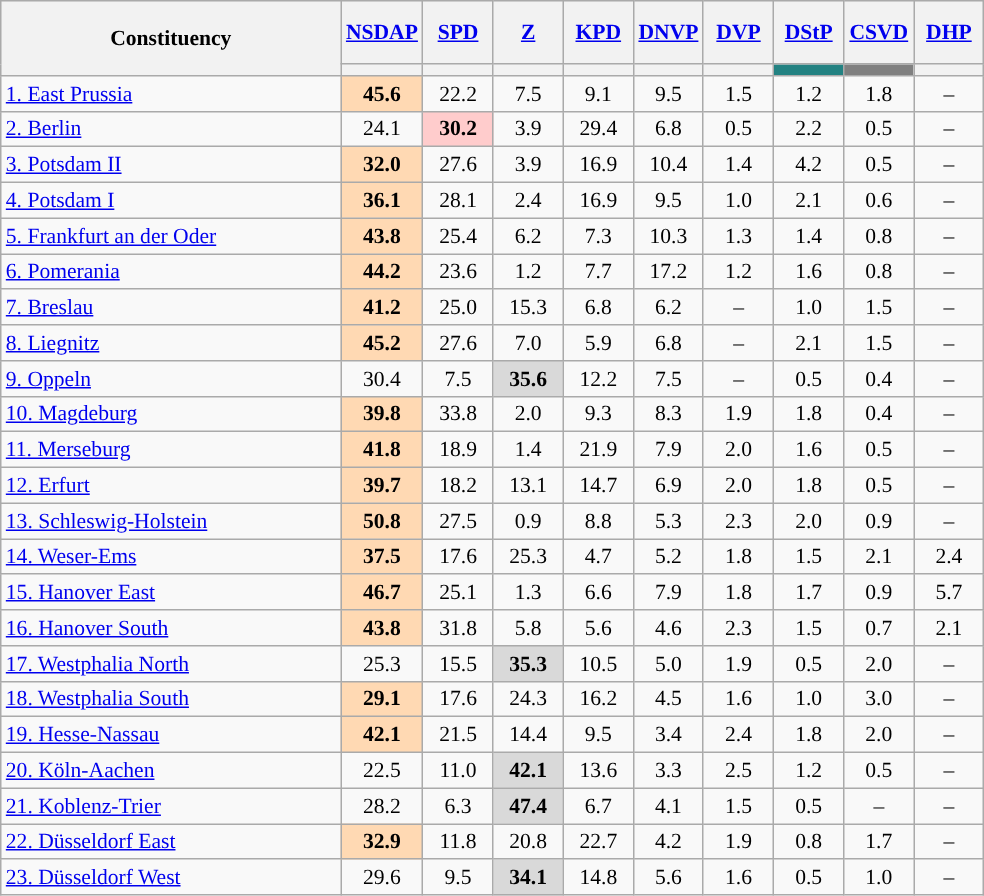<table class="wikitable sortable" style="text-align:center; font-size:90%;">
<tr style="height:42px; text-align:center; background-color:#E9E9E9;">
<th rowspan="2" style="width:220px;">Constituency</th>
<th style="width:40px;"><a href='#'>NSDAP</a></th>
<th style="width:40px;"><a href='#'>SPD</a></th>
<th style="width:40px;"><a href='#'>Z</a></th>
<th style="width:40px;"><a href='#'>KPD</a></th>
<th style="width:40px;"><a href='#'>DNVP</a></th>
<th style="width:40px;"><a href='#'>DVP</a></th>
<th style="width:40px;"><a href='#'>DStP</a></th>
<th style="width:40px;"><a href='#'>CSVD</a></th>
<th style="width:40px;"><a href='#'>DHP</a></th>
</tr>
<tr>
<th data-sort-type="number" style="height:1px; background:"></th>
<th data-sort-type="number" style="height:1px; background:"></th>
<th data-sort-type="number" style="height:1px; background:"></th>
<th data-sort-type="number" style="height:1px; background:"></th>
<th data-sort-type="number" style="height:1px; background:"></th>
<th data-sort-type="number" style="height:1px; background:"></th>
<th data-sort-type="number" style="height:1px; background:#238282;"></th>
<th data-sort-type="number" style="height:1px; background:#808080;"></th>
<th data-sort-type="number" style="height:1px; background:"></th>
</tr>
<tr>
<td align="left"><a href='#'>1. East Prussia</a></td>
<td style="background:#FFD9B3"><strong>45.6</strong></td>
<td>22.2</td>
<td>7.5</td>
<td>9.1</td>
<td>9.5</td>
<td>1.5</td>
<td>1.2</td>
<td>1.8</td>
<td>–</td>
</tr>
<tr>
<td align="left"><a href='#'>2. Berlin</a></td>
<td>24.1</td>
<td style="background:#FFCCCC"><strong>30.2</strong></td>
<td>3.9</td>
<td>29.4</td>
<td>6.8</td>
<td>0.5</td>
<td>2.2</td>
<td>0.5</td>
<td>–</td>
</tr>
<tr>
<td align="left"><a href='#'>3. Potsdam II</a></td>
<td style="background:#FFD9B3"><strong>32.0</strong></td>
<td>27.6</td>
<td>3.9</td>
<td>16.9</td>
<td>10.4</td>
<td>1.4</td>
<td>4.2</td>
<td>0.5</td>
<td>–</td>
</tr>
<tr>
<td align="left"><a href='#'>4. Potsdam I</a></td>
<td style="background:#FFD9B3"><strong>36.1</strong></td>
<td>28.1</td>
<td>2.4</td>
<td>16.9</td>
<td>9.5</td>
<td>1.0</td>
<td>2.1</td>
<td>0.6</td>
<td>–</td>
</tr>
<tr>
<td align="left"><a href='#'>5. Frankfurt an der Oder</a></td>
<td style="background:#FFD9B3"><strong>43.8</strong></td>
<td>25.4</td>
<td>6.2</td>
<td>7.3</td>
<td>10.3</td>
<td>1.3</td>
<td>1.4</td>
<td>0.8</td>
<td>–</td>
</tr>
<tr>
<td align="left"><a href='#'>6. Pomerania</a></td>
<td style="background:#FFD9B3"><strong>44.2</strong></td>
<td>23.6</td>
<td>1.2</td>
<td>7.7</td>
<td>17.2</td>
<td>1.2</td>
<td>1.6</td>
<td>0.8</td>
<td>–</td>
</tr>
<tr>
<td align="left"><a href='#'>7. Breslau</a></td>
<td style="background:#FFD9B3"><strong>41.2</strong></td>
<td>25.0</td>
<td>15.3</td>
<td>6.8</td>
<td>6.2</td>
<td>–</td>
<td>1.0</td>
<td>1.5</td>
<td>–</td>
</tr>
<tr>
<td align="left"><a href='#'>8. Liegnitz</a></td>
<td style="background:#FFD9B3"><strong>45.2</strong></td>
<td>27.6</td>
<td>7.0</td>
<td>5.9</td>
<td>6.8</td>
<td>–</td>
<td>2.1</td>
<td>1.5</td>
<td>–</td>
</tr>
<tr>
<td align="left"><a href='#'>9. Oppeln</a></td>
<td>30.4</td>
<td>7.5</td>
<td style="background:#D9D9D9"><strong>35.6</strong></td>
<td>12.2</td>
<td>7.5</td>
<td>–</td>
<td>0.5</td>
<td>0.4</td>
<td>–</td>
</tr>
<tr>
<td align="left"><a href='#'>10. Magdeburg</a></td>
<td style="background:#FFD9B3"><strong>39.8</strong></td>
<td>33.8</td>
<td>2.0</td>
<td>9.3</td>
<td>8.3</td>
<td>1.9</td>
<td>1.8</td>
<td>0.4</td>
<td>–</td>
</tr>
<tr>
<td align="left"><a href='#'>11. Merseburg</a></td>
<td style="background:#FFD9B3"><strong>41.8</strong></td>
<td>18.9</td>
<td>1.4</td>
<td>21.9</td>
<td>7.9</td>
<td>2.0</td>
<td>1.6</td>
<td>0.5</td>
<td>–</td>
</tr>
<tr>
<td align="left"><a href='#'>12. Erfurt</a></td>
<td style="background:#FFD9B3"><strong>39.7</strong></td>
<td>18.2</td>
<td>13.1</td>
<td>14.7</td>
<td>6.9</td>
<td>2.0</td>
<td>1.8</td>
<td>0.5</td>
<td>–</td>
</tr>
<tr>
<td align="left"><a href='#'>13. Schleswig-Holstein</a></td>
<td style="background:#FFD9B3"><strong>50.8</strong></td>
<td>27.5</td>
<td>0.9</td>
<td>8.8</td>
<td>5.3</td>
<td>2.3</td>
<td>2.0</td>
<td>0.9</td>
<td>–</td>
</tr>
<tr>
<td align="left"><a href='#'>14. Weser-Ems</a></td>
<td style="background:#FFD9B3"><strong>37.5</strong></td>
<td>17.6</td>
<td>25.3</td>
<td>4.7</td>
<td>5.2</td>
<td>1.8</td>
<td>1.5</td>
<td>2.1</td>
<td>2.4</td>
</tr>
<tr>
<td align="left"><a href='#'>15. Hanover East</a></td>
<td style="background:#FFD9B3"><strong>46.7</strong></td>
<td>25.1</td>
<td>1.3</td>
<td>6.6</td>
<td>7.9</td>
<td>1.8</td>
<td>1.7</td>
<td>0.9</td>
<td>5.7</td>
</tr>
<tr>
<td align="left"><a href='#'>16. Hanover South</a></td>
<td style="background:#FFD9B3"><strong>43.8</strong></td>
<td>31.8</td>
<td>5.8</td>
<td>5.6</td>
<td>4.6</td>
<td>2.3</td>
<td>1.5</td>
<td>0.7</td>
<td>2.1</td>
</tr>
<tr>
<td align="left"><a href='#'>17. Westphalia North</a></td>
<td>25.3</td>
<td>15.5</td>
<td style="background:#D9D9D9"><strong>35.3</strong></td>
<td>10.5</td>
<td>5.0</td>
<td>1.9</td>
<td>0.5</td>
<td>2.0</td>
<td>–</td>
</tr>
<tr>
<td align="left"><a href='#'>18. Westphalia South</a></td>
<td style="background:#FFD9B3"><strong>29.1</strong></td>
<td>17.6</td>
<td>24.3</td>
<td>16.2</td>
<td>4.5</td>
<td>1.6</td>
<td>1.0</td>
<td>3.0</td>
<td>–</td>
</tr>
<tr>
<td align="left"><a href='#'>19. Hesse-Nassau</a></td>
<td style="background:#FFD9B3"><strong>42.1</strong></td>
<td>21.5</td>
<td>14.4</td>
<td>9.5</td>
<td>3.4</td>
<td>2.4</td>
<td>1.8</td>
<td>2.0</td>
<td>–</td>
</tr>
<tr>
<td align="left"><a href='#'>20. Köln-Aachen</a></td>
<td>22.5</td>
<td>11.0</td>
<td style="background:#D9D9D9"><strong>42.1</strong></td>
<td>13.6</td>
<td>3.3</td>
<td>2.5</td>
<td>1.2</td>
<td>0.5</td>
<td>–</td>
</tr>
<tr>
<td align="left"><a href='#'>21. Koblenz-Trier</a></td>
<td>28.2</td>
<td>6.3</td>
<td style="background:#D9D9D9"><strong>47.4</strong></td>
<td>6.7</td>
<td>4.1</td>
<td>1.5</td>
<td>0.5</td>
<td>–</td>
<td>–</td>
</tr>
<tr>
<td align="left"><a href='#'>22. Düsseldorf East</a></td>
<td style="background:#FFD9B3"><strong>32.9</strong></td>
<td>11.8</td>
<td>20.8</td>
<td>22.7</td>
<td>4.2</td>
<td>1.9</td>
<td>0.8</td>
<td>1.7</td>
<td>–</td>
</tr>
<tr>
<td align="left"><a href='#'>23. Düsseldorf West</a></td>
<td>29.6</td>
<td>9.5</td>
<td style="background:#D9D9D9"><strong>34.1</strong></td>
<td>14.8</td>
<td>5.6</td>
<td>1.6</td>
<td>0.5</td>
<td>1.0</td>
<td>–</td>
</tr>
</table>
